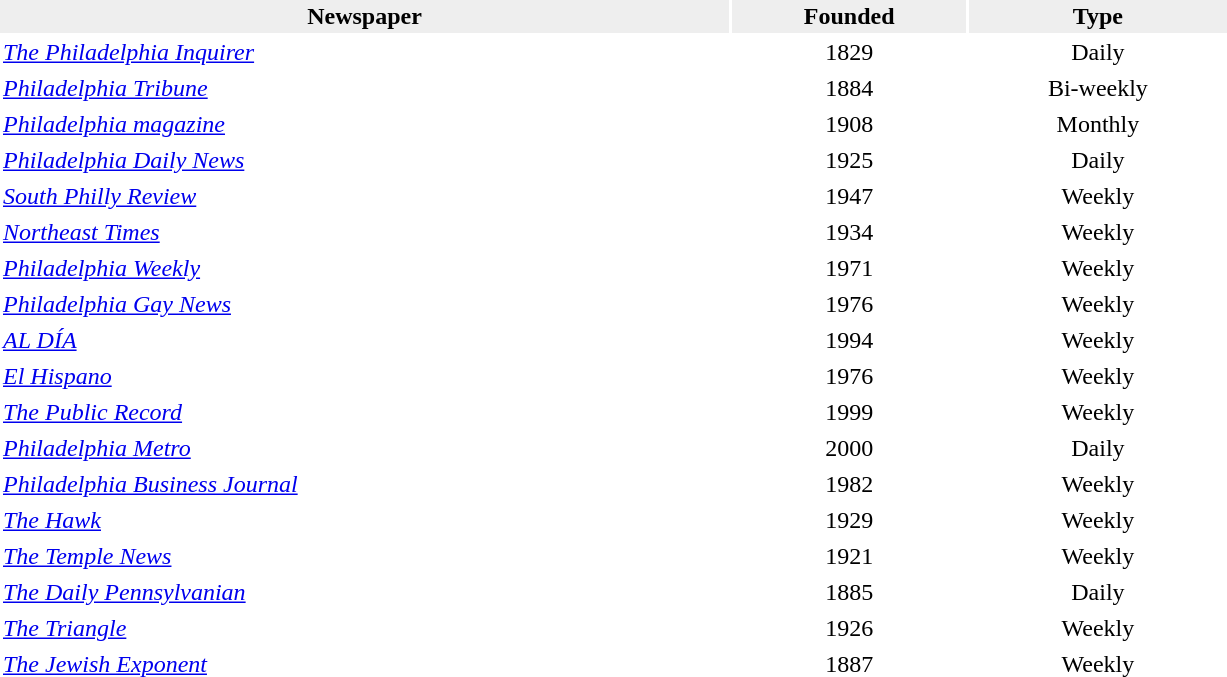<table border=0 cellpadding=2 cellspacing=2 width=65%>
<tr bgcolor=#EEEEEE>
<th>Newspaper</th>
<th>Founded</th>
<th>Type</th>
</tr>
<tr>
<td><em><a href='#'>The Philadelphia Inquirer</a></em></td>
<td align=center>1829</td>
<td align=center>Daily</td>
</tr>
<tr>
<td><em><a href='#'>Philadelphia Tribune</a></em></td>
<td align=center>1884</td>
<td align=center>Bi-weekly</td>
</tr>
<tr>
<td><em><a href='#'>Philadelphia magazine</a></em></td>
<td align=center>1908</td>
<td align=center>Monthly</td>
</tr>
<tr>
<td><em><a href='#'>Philadelphia Daily News</a></em></td>
<td align=center>1925</td>
<td align=center>Daily</td>
</tr>
<tr>
<td><em><a href='#'>South Philly Review</a></em></td>
<td align=center>1947</td>
<td align=center>Weekly</td>
</tr>
<tr>
<td><em><a href='#'>Northeast Times</a></em></td>
<td align=center>1934</td>
<td align=center>Weekly</td>
</tr>
<tr>
<td><em><a href='#'>Philadelphia Weekly</a></em></td>
<td align=center>1971</td>
<td align=center>Weekly</td>
</tr>
<tr>
<td><em><a href='#'>Philadelphia Gay News</a></em></td>
<td align=center>1976</td>
<td align=center>Weekly</td>
</tr>
<tr>
<td><em><a href='#'>AL DÍA</a></em></td>
<td align=center>1994</td>
<td align=center>Weekly</td>
</tr>
<tr>
<td><em><a href='#'>El Hispano</a></em></td>
<td align=center>1976</td>
<td align=center>Weekly</td>
</tr>
<tr>
<td><em><a href='#'>The Public Record</a></em></td>
<td align=center>1999</td>
<td align=center>Weekly</td>
</tr>
<tr>
<td><em><a href='#'>Philadelphia Metro</a></em></td>
<td align=center>2000</td>
<td align=center>Daily</td>
</tr>
<tr>
<td><em><a href='#'>Philadelphia Business Journal</a></em></td>
<td align=center>1982</td>
<td align=center>Weekly</td>
</tr>
<tr>
<td><em><a href='#'>The Hawk</a></em></td>
<td align=center>1929</td>
<td align=center>Weekly</td>
</tr>
<tr>
<td><em><a href='#'>The Temple News</a></em></td>
<td align=center>1921</td>
<td align=center>Weekly</td>
</tr>
<tr>
<td><em><a href='#'>The Daily Pennsylvanian</a></em></td>
<td align=center>1885</td>
<td align=center>Daily</td>
</tr>
<tr>
<td><em><a href='#'>The Triangle</a></em></td>
<td align=center>1926</td>
<td align=center>Weekly</td>
</tr>
<tr>
<td><em><a href='#'>The Jewish Exponent</a></em></td>
<td align=center>1887</td>
<td align=center>Weekly</td>
</tr>
</table>
